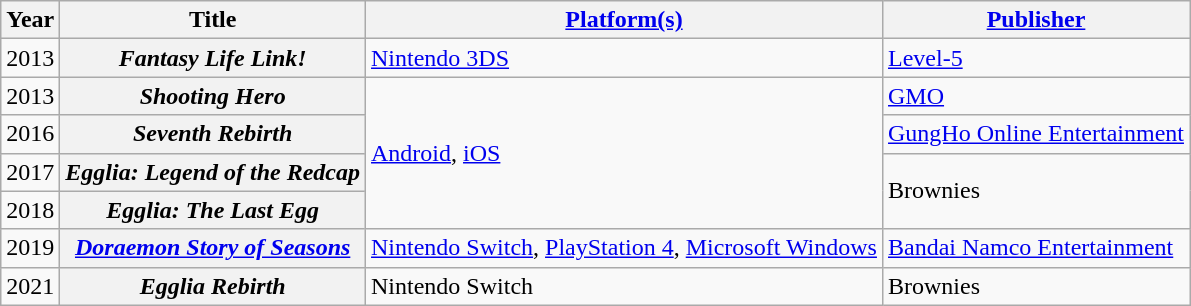<table class="wikitable sortable plainrowheaders">
<tr>
<th scope="col">Year</th>
<th scope="col">Title</th>
<th scope="col"><a href='#'>Platform(s)</a></th>
<th scope="col"><a href='#'>Publisher</a></th>
</tr>
<tr>
<td>2013</td>
<th scope="row"><em>Fantasy Life Link!</em></th>
<td rowspan="1"><a href='#'>Nintendo 3DS</a></td>
<td><a href='#'>Level-5</a></td>
</tr>
<tr>
<td>2013</td>
<th scope="row"><em>Shooting Hero</em></th>
<td rowspan="4"><a href='#'>Android</a>, <a href='#'>iOS</a></td>
<td><a href='#'>GMO</a></td>
</tr>
<tr>
<td>2016</td>
<th scope="row"><em>Seventh Rebirth</em></th>
<td><a href='#'>GungHo Online Entertainment</a></td>
</tr>
<tr>
<td>2017</td>
<th scope="row"><em>Egglia: Legend of the Redcap</em></th>
<td rowspan="2">Brownies</td>
</tr>
<tr>
<td>2018</td>
<th scope="row"><em>Egglia: The Last Egg</em></th>
</tr>
<tr>
<td>2019</td>
<th scope="row"><em><a href='#'>Doraemon Story of Seasons</a></em></th>
<td rowspan="1"><a href='#'>Nintendo Switch</a>, <a href='#'>PlayStation 4</a>, <a href='#'>Microsoft Windows</a></td>
<td><a href='#'>Bandai Namco Entertainment</a></td>
</tr>
<tr>
<td>2021</td>
<th scope="row"><em>Egglia Rebirth</em></th>
<td rowspan="1">Nintendo Switch</td>
<td>Brownies</td>
</tr>
</table>
